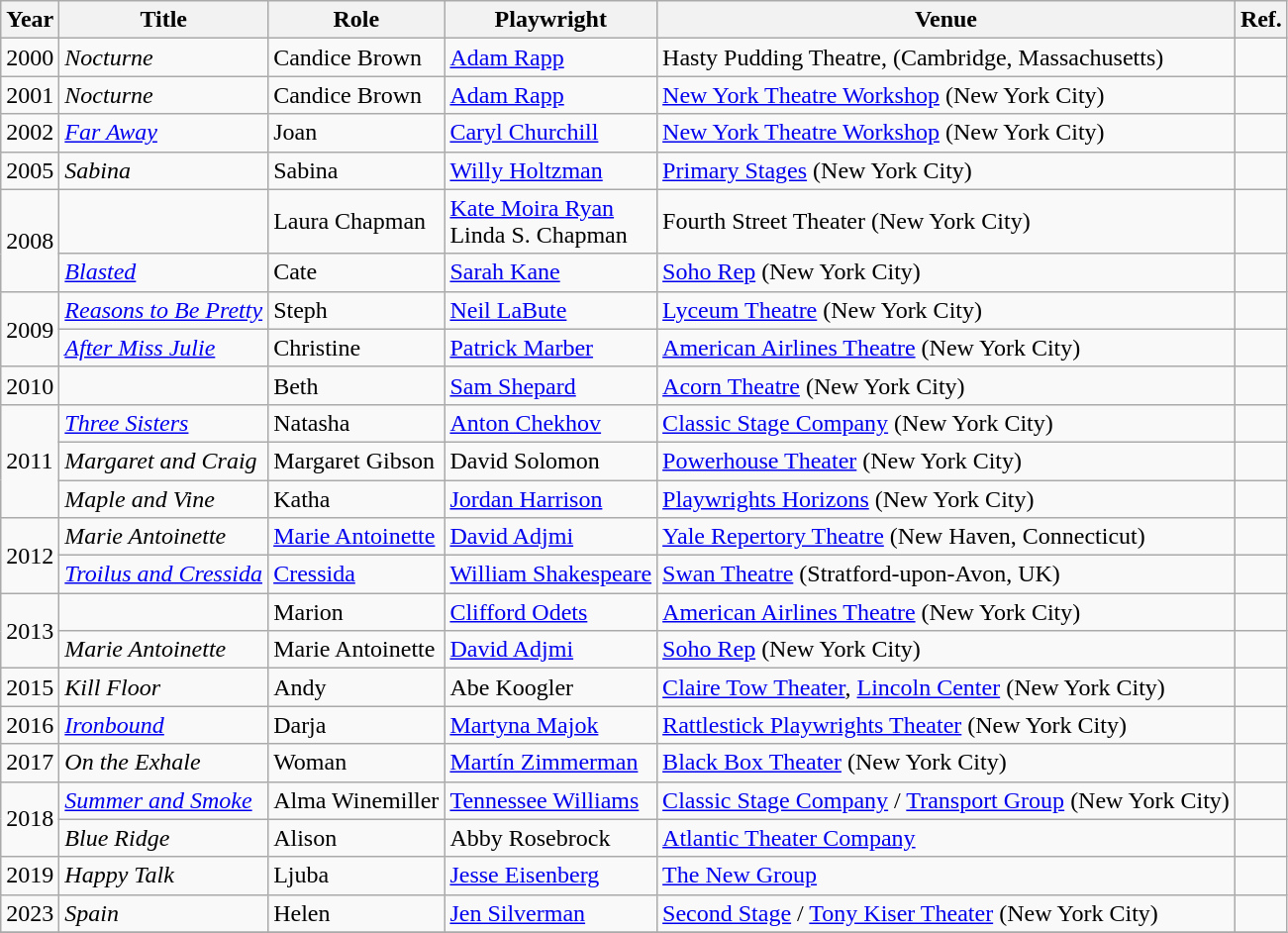<table class="wikitable sortable">
<tr>
<th>Year</th>
<th>Title</th>
<th>Role</th>
<th>Playwright</th>
<th>Venue</th>
<th class=unsortable>Ref.</th>
</tr>
<tr>
<td>2000</td>
<td><em>Nocturne</em></td>
<td>Candice Brown</td>
<td><a href='#'>Adam Rapp</a></td>
<td>Hasty Pudding Theatre, (Cambridge, Massachusetts)</td>
<td></td>
</tr>
<tr>
<td>2001</td>
<td><em>Nocturne</em></td>
<td>Candice Brown</td>
<td><a href='#'>Adam Rapp</a></td>
<td><a href='#'>New York Theatre Workshop</a> (New York City)</td>
<td></td>
</tr>
<tr>
<td>2002</td>
<td><em><a href='#'>Far Away</a></em></td>
<td>Joan</td>
<td><a href='#'>Caryl Churchill</a></td>
<td><a href='#'>New York Theatre Workshop</a> (New York City)</td>
<td></td>
</tr>
<tr>
<td>2005</td>
<td><em>Sabina</em></td>
<td>Sabina</td>
<td><a href='#'>Willy Holtzman</a></td>
<td><a href='#'>Primary Stages</a> (New York City)</td>
<td></td>
</tr>
<tr>
<td rowspan="2">2008</td>
<td><em></em></td>
<td>Laura Chapman</td>
<td><a href='#'>Kate Moira Ryan</a> <br> Linda S. Chapman</td>
<td>Fourth Street Theater (New York City)</td>
<td></td>
</tr>
<tr>
<td><em><a href='#'>Blasted</a></em></td>
<td>Cate</td>
<td><a href='#'>Sarah Kane</a></td>
<td><a href='#'>Soho Rep</a> (New York City)</td>
<td></td>
</tr>
<tr>
<td rowspan="2">2009</td>
<td><em><a href='#'>Reasons to Be Pretty</a></em></td>
<td>Steph</td>
<td><a href='#'>Neil LaBute</a></td>
<td><a href='#'>Lyceum Theatre</a> (New York City)</td>
<td></td>
</tr>
<tr>
<td><em><a href='#'>After Miss Julie</a></em></td>
<td>Christine</td>
<td><a href='#'>Patrick Marber</a></td>
<td><a href='#'>American Airlines Theatre</a> (New York City)</td>
<td></td>
</tr>
<tr>
<td>2010</td>
<td><em></em></td>
<td>Beth</td>
<td><a href='#'>Sam Shepard</a></td>
<td><a href='#'>Acorn Theatre</a> (New York City)</td>
<td></td>
</tr>
<tr>
<td rowspan="3">2011</td>
<td><em><a href='#'>Three Sisters</a></em></td>
<td>Natasha</td>
<td><a href='#'>Anton Chekhov</a></td>
<td><a href='#'>Classic Stage Company</a> (New York City)</td>
<td></td>
</tr>
<tr>
<td><em>Margaret and Craig</em></td>
<td>Margaret Gibson</td>
<td>David Solomon</td>
<td><a href='#'>Powerhouse Theater</a> (New York City)</td>
<td></td>
</tr>
<tr>
<td><em>Maple and Vine</em></td>
<td>Katha</td>
<td><a href='#'>Jordan Harrison</a></td>
<td><a href='#'>Playwrights Horizons</a> (New York City)</td>
<td></td>
</tr>
<tr>
<td rowspan="2">2012</td>
<td><em>Marie Antoinette</em></td>
<td><a href='#'>Marie Antoinette</a></td>
<td><a href='#'>David Adjmi</a></td>
<td><a href='#'>Yale Repertory Theatre</a> (New Haven, Connecticut)</td>
<td></td>
</tr>
<tr>
<td><em><a href='#'>Troilus and Cressida</a></em></td>
<td><a href='#'>Cressida</a></td>
<td><a href='#'>William Shakespeare</a></td>
<td><a href='#'>Swan Theatre</a> (Stratford-upon-Avon, UK)</td>
<td></td>
</tr>
<tr>
<td rowspan="2">2013</td>
<td><em></em></td>
<td>Marion</td>
<td><a href='#'>Clifford Odets</a></td>
<td><a href='#'>American Airlines Theatre</a> (New York City)</td>
<td></td>
</tr>
<tr>
<td><em>Marie Antoinette</em></td>
<td>Marie Antoinette</td>
<td><a href='#'>David Adjmi</a></td>
<td><a href='#'>Soho Rep</a> (New York City)</td>
<td></td>
</tr>
<tr>
<td>2015</td>
<td><em>Kill Floor</em></td>
<td>Andy</td>
<td>Abe Koogler</td>
<td><a href='#'>Claire Tow Theater</a>, <a href='#'>Lincoln Center</a> (New York City)</td>
<td></td>
</tr>
<tr>
<td>2016</td>
<td><em><a href='#'>Ironbound</a></em></td>
<td>Darja</td>
<td><a href='#'>Martyna Majok</a></td>
<td><a href='#'>Rattlestick Playwrights Theater</a> (New York City)</td>
<td></td>
</tr>
<tr>
<td>2017</td>
<td><em>On the Exhale</em></td>
<td>Woman</td>
<td><a href='#'>Martín Zimmerman</a></td>
<td><a href='#'>Black Box Theater</a> (New York City)</td>
<td></td>
</tr>
<tr>
<td rowspan="2">2018</td>
<td><em><a href='#'>Summer and Smoke</a></em></td>
<td>Alma Winemiller</td>
<td><a href='#'>Tennessee Williams</a></td>
<td><a href='#'>Classic Stage Company</a> / <a href='#'>Transport Group</a> (New York City)</td>
<td></td>
</tr>
<tr>
<td><em>Blue Ridge</em></td>
<td>Alison</td>
<td>Abby Rosebrock</td>
<td><a href='#'>Atlantic Theater Company</a></td>
<td></td>
</tr>
<tr>
<td>2019</td>
<td><em>Happy Talk</em></td>
<td>Ljuba</td>
<td><a href='#'>Jesse Eisenberg</a></td>
<td><a href='#'>The New Group</a></td>
<td></td>
</tr>
<tr>
<td>2023</td>
<td><em>Spain</em></td>
<td>Helen</td>
<td><a href='#'>Jen Silverman</a></td>
<td><a href='#'>Second Stage</a> / <a href='#'>Tony Kiser Theater</a> (New York City)</td>
<td></td>
</tr>
<tr>
</tr>
</table>
